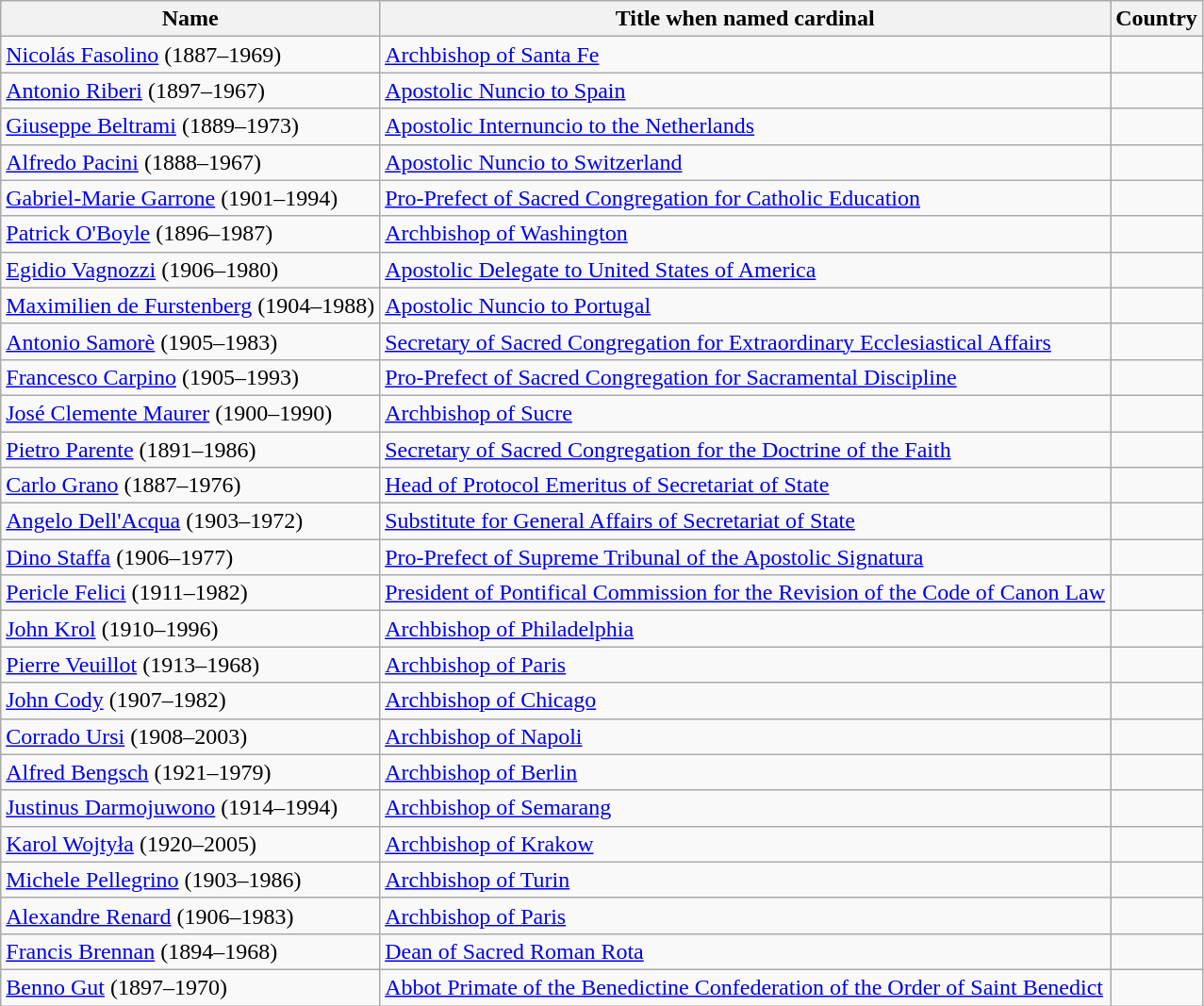<table class="wikitable sortable">
<tr>
<th>Name</th>
<th>Title when named cardinal</th>
<th>Country</th>
</tr>
<tr>
<td><a href='#'>Nicolás Fasolino</a> (1887–1969)</td>
<td><a href='#'>Archbishop of Santa Fe</a></td>
<td></td>
</tr>
<tr>
<td><a href='#'>Antonio Riberi</a> (1897–1967)</td>
<td><a href='#'>Apostolic Nuncio to Spain</a></td>
<td></td>
</tr>
<tr>
<td><a href='#'>Giuseppe Beltrami</a> (1889–1973)</td>
<td><a href='#'>Apostolic Internuncio to the Netherlands</a></td>
<td></td>
</tr>
<tr>
<td><a href='#'>Alfredo Pacini</a> (1888–1967)</td>
<td><a href='#'>Apostolic Nuncio to Switzerland</a></td>
<td></td>
</tr>
<tr>
<td><a href='#'>Gabriel-Marie Garrone</a> (1901–1994)</td>
<td><a href='#'>Pro-Prefect of Sacred Congregation for Catholic Education</a></td>
<td></td>
</tr>
<tr>
<td><a href='#'>Patrick O'Boyle</a> (1896–1987)</td>
<td><a href='#'>Archbishop of Washington</a></td>
<td></td>
</tr>
<tr>
<td><a href='#'>Egidio Vagnozzi</a> (1906–1980)</td>
<td><a href='#'>Apostolic Delegate to United States of America</a></td>
<td></td>
</tr>
<tr>
<td><a href='#'>Maximilien de Furstenberg</a> (1904–1988)</td>
<td><a href='#'>Apostolic Nuncio to Portugal</a></td>
<td></td>
</tr>
<tr>
<td><a href='#'>Antonio Samorè</a> (1905–1983)</td>
<td><a href='#'>Secretary of Sacred Congregation for Extraordinary Ecclesiastical Affairs</a></td>
<td></td>
</tr>
<tr>
<td><a href='#'>Francesco Carpino</a> (1905–1993)</td>
<td><a href='#'>Pro-Prefect of Sacred Congregation for Sacramental Discipline</a></td>
<td></td>
</tr>
<tr>
<td><a href='#'>José Clemente Maurer</a> (1900–1990)</td>
<td><a href='#'>Archbishop of Sucre</a></td>
<td></td>
</tr>
<tr>
<td><a href='#'>Pietro Parente</a> (1891–1986)</td>
<td><a href='#'>Secretary of Sacred Congregation for the Doctrine of the Faith</a></td>
<td></td>
</tr>
<tr>
<td><a href='#'>Carlo Grano</a> (1887–1976)</td>
<td><a href='#'>Head of Protocol Emeritus of Secretariat of State</a></td>
<td></td>
</tr>
<tr>
<td><a href='#'>Angelo Dell'Acqua</a> (1903–1972)</td>
<td><a href='#'>Substitute for General Affairs of Secretariat of State</a></td>
<td></td>
</tr>
<tr>
<td><a href='#'>Dino Staffa</a> (1906–1977)</td>
<td><a href='#'>Pro-Prefect of Supreme Tribunal of the Apostolic Signatura</a></td>
<td></td>
</tr>
<tr>
<td><a href='#'>Pericle Felici</a> (1911–1982)</td>
<td><a href='#'>President of Pontifical Commission for the Revision of the Code of Canon Law</a></td>
<td></td>
</tr>
<tr>
<td><a href='#'>John Krol</a> (1910–1996)</td>
<td><a href='#'>Archbishop of Philadelphia</a></td>
<td></td>
</tr>
<tr>
<td><a href='#'>Pierre Veuillot</a> (1913–1968)</td>
<td><a href='#'>Archbishop of Paris</a></td>
<td></td>
</tr>
<tr>
<td><a href='#'>John Cody</a> (1907–1982)</td>
<td><a href='#'>Archbishop of Chicago</a></td>
<td></td>
</tr>
<tr>
<td><a href='#'>Corrado Ursi</a> (1908–2003)</td>
<td><a href='#'>Archbishop of Napoli</a></td>
<td></td>
</tr>
<tr>
<td><a href='#'>Alfred Bengsch</a> (1921–1979)</td>
<td><a href='#'>Archbishop of Berlin</a></td>
<td></td>
</tr>
<tr>
<td><a href='#'>Justinus Darmojuwono</a> (1914–1994)</td>
<td><a href='#'>Archbishop of Semarang</a></td>
<td></td>
</tr>
<tr>
<td><a href='#'>Karol Wojtyła</a> (1920–2005)</td>
<td><a href='#'>Archbishop of Krakow</a></td>
<td></td>
</tr>
<tr>
<td><a href='#'>Michele Pellegrino</a> (1903–1986)</td>
<td><a href='#'>Archbishop of Turin</a></td>
<td></td>
</tr>
<tr>
<td><a href='#'>Alexandre Renard</a> (1906–1983)</td>
<td><a href='#'>Archbishop of Paris</a></td>
<td></td>
</tr>
<tr>
<td><a href='#'>Francis Brennan</a> (1894–1968)</td>
<td><a href='#'>Dean of Sacred Roman Rota</a></td>
<td></td>
</tr>
<tr>
<td><a href='#'>Benno Gut</a> (1897–1970)</td>
<td><a href='#'>Abbot Primate of the Benedictine Confederation of the Order of Saint Benedict</a></td>
<td></td>
</tr>
</table>
